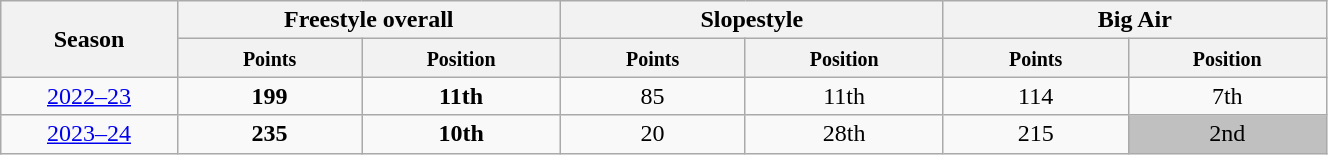<table class="wikitable" style="text-align:center;" width="70%">
<tr class="hintergrundfarbe5">
<th rowspan="2" style="width:4%;">Season</th>
<th colspan="2">Freestyle overall</th>
<th colspan="2">Slopestyle</th>
<th colspan="2">Big Air</th>
</tr>
<tr class="hintergrundfarbe5">
<th style="width:5%;"><small>Points</small></th>
<th style="width:5%;"><small>Position</small></th>
<th style="width:5%;"><small>Points</small></th>
<th style="width:5%;"><small>Position</small></th>
<th style="width:5%;"><small>Points</small></th>
<th style="width:5%;"><small>Position</small></th>
</tr>
<tr>
<td><a href='#'>2022–23</a></td>
<td><strong>199</strong></td>
<td><strong>11th</strong></td>
<td>85</td>
<td>11th</td>
<td>114</td>
<td>7th</td>
</tr>
<tr>
<td><a href='#'>2023–24</a></td>
<td><strong>235</strong></td>
<td><strong>10th</strong></td>
<td>20</td>
<td>28th</td>
<td>215</td>
<td style="background:silver">2nd</td>
</tr>
</table>
